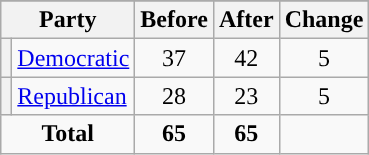<table class="wikitable" style="text-align:center;">
<tr>
</tr>
<tr>
<th colspan=2>Party</th>
<th>Before</th>
<th>After</th>
<th>Change</th>
</tr>
<tr>
<th style="background-color:"></th>
<td style="text-align:left;"><a href='#'>Democratic</a></td>
<td>37</td>
<td>42</td>
<td> 5</td>
</tr>
<tr>
<th style="background-color:"></th>
<td style="text-align:left;"><a href='#'>Republican</a></td>
<td>28</td>
<td>23</td>
<td> 5</td>
</tr>
<tr>
<td colspan=2><strong>Total</strong></td>
<td><strong>65</strong></td>
<td><strong>65</strong></td>
<td></td>
</tr>
</table>
